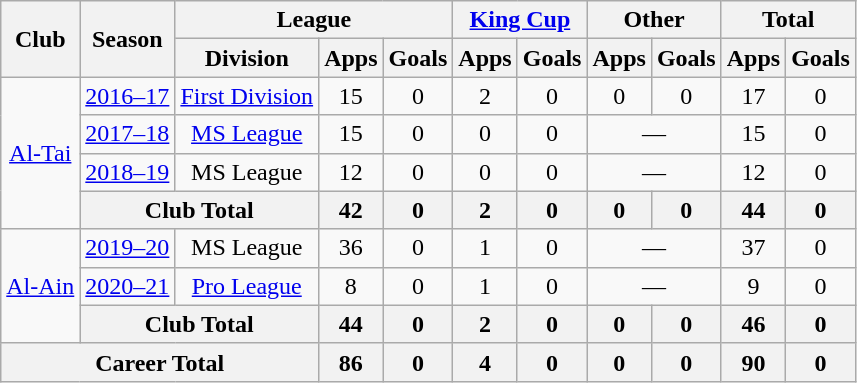<table class="wikitable" style="text-align: center;">
<tr>
<th rowspan="2">Club</th>
<th rowspan="2">Season</th>
<th colspan="3">League</th>
<th colspan="2"><a href='#'>King Cup</a></th>
<th colspan="2">Other</th>
<th colspan="2">Total</th>
</tr>
<tr>
<th>Division</th>
<th>Apps</th>
<th>Goals</th>
<th>Apps</th>
<th>Goals</th>
<th>Apps</th>
<th>Goals</th>
<th>Apps</th>
<th>Goals</th>
</tr>
<tr>
<td rowspan="4"><a href='#'>Al-Tai</a></td>
<td><a href='#'>2016–17</a></td>
<td><a href='#'>First Division</a></td>
<td>15</td>
<td>0</td>
<td>2</td>
<td>0</td>
<td>0</td>
<td>0</td>
<td>17</td>
<td>0</td>
</tr>
<tr>
<td><a href='#'>2017–18</a></td>
<td><a href='#'>MS League</a></td>
<td>15</td>
<td>0</td>
<td>0</td>
<td>0</td>
<td colspan=2>—</td>
<td>15</td>
<td>0</td>
</tr>
<tr>
<td><a href='#'>2018–19</a></td>
<td>MS League</td>
<td>12</td>
<td>0</td>
<td>0</td>
<td>0</td>
<td colspan=2>—</td>
<td>12</td>
<td>0</td>
</tr>
<tr>
<th colspan="2">Club Total</th>
<th>42</th>
<th>0</th>
<th>2</th>
<th>0</th>
<th>0</th>
<th>0</th>
<th>44</th>
<th>0</th>
</tr>
<tr>
<td rowspan="3"><a href='#'>Al-Ain</a></td>
<td><a href='#'>2019–20</a></td>
<td>MS League</td>
<td>36</td>
<td>0</td>
<td>1</td>
<td>0</td>
<td colspan=2>—</td>
<td>37</td>
<td>0</td>
</tr>
<tr>
<td><a href='#'>2020–21</a></td>
<td><a href='#'>Pro League</a></td>
<td>8</td>
<td>0</td>
<td>1</td>
<td>0</td>
<td colspan=2>—</td>
<td>9</td>
<td>0</td>
</tr>
<tr>
<th colspan="2">Club Total</th>
<th>44</th>
<th>0</th>
<th>2</th>
<th>0</th>
<th>0</th>
<th>0</th>
<th>46</th>
<th>0</th>
</tr>
<tr>
<th colspan="3">Career Total</th>
<th>86</th>
<th>0</th>
<th>4</th>
<th>0</th>
<th>0</th>
<th>0</th>
<th>90</th>
<th>0</th>
</tr>
</table>
